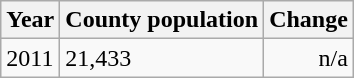<table class="wikitable">
<tr>
<th>Year</th>
<th>County population</th>
<th>Change</th>
</tr>
<tr>
<td>2011</td>
<td>21,433</td>
<td align="right">n/a</td>
</tr>
</table>
